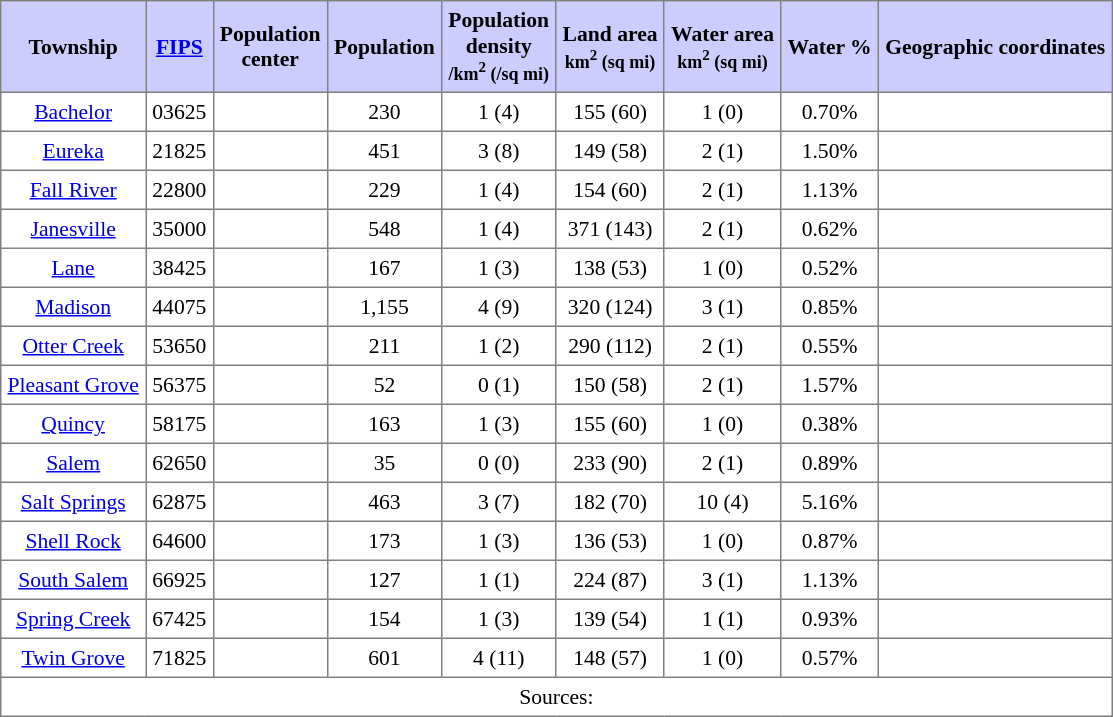<table class="toccolours" border=1 cellspacing=0 cellpadding=4 style="text-align:center; border-collapse:collapse; font-size:90%;">
<tr style="background:#ccccff">
<th>Township</th>
<th><a href='#'>FIPS</a></th>
<th>Population<br>center</th>
<th>Population</th>
<th>Population<br>density<br><small>/km<sup>2</sup> (/sq mi)</small></th>
<th>Land area<br><small>km<sup>2</sup> (sq mi)</small></th>
<th>Water area<br><small>km<sup>2</sup> (sq mi)</small></th>
<th>Water %</th>
<th>Geographic coordinates</th>
</tr>
<tr>
<td><a href='#'>Bachelor</a></td>
<td>03625</td>
<td></td>
<td>230</td>
<td>1 (4)</td>
<td>155 (60)</td>
<td>1 (0)</td>
<td>0.70%</td>
<td></td>
</tr>
<tr>
<td><a href='#'>Eureka</a></td>
<td>21825</td>
<td></td>
<td>451</td>
<td>3 (8)</td>
<td>149 (58)</td>
<td>2 (1)</td>
<td>1.50%</td>
<td></td>
</tr>
<tr>
<td><a href='#'>Fall River</a></td>
<td>22800</td>
<td></td>
<td>229</td>
<td>1 (4)</td>
<td>154 (60)</td>
<td>2 (1)</td>
<td>1.13%</td>
<td></td>
</tr>
<tr>
<td><a href='#'>Janesville</a></td>
<td>35000</td>
<td></td>
<td>548</td>
<td>1 (4)</td>
<td>371 (143)</td>
<td>2 (1)</td>
<td>0.62%</td>
<td></td>
</tr>
<tr>
<td><a href='#'>Lane</a></td>
<td>38425</td>
<td></td>
<td>167</td>
<td>1 (3)</td>
<td>138 (53)</td>
<td>1 (0)</td>
<td>0.52%</td>
<td></td>
</tr>
<tr>
<td><a href='#'>Madison</a></td>
<td>44075</td>
<td></td>
<td>1,155</td>
<td>4 (9)</td>
<td>320 (124)</td>
<td>3 (1)</td>
<td>0.85%</td>
<td></td>
</tr>
<tr>
<td><a href='#'>Otter Creek</a></td>
<td>53650</td>
<td></td>
<td>211</td>
<td>1 (2)</td>
<td>290 (112)</td>
<td>2 (1)</td>
<td>0.55%</td>
<td></td>
</tr>
<tr>
<td><a href='#'>Pleasant Grove</a></td>
<td>56375</td>
<td></td>
<td>52</td>
<td>0 (1)</td>
<td>150 (58)</td>
<td>2 (1)</td>
<td>1.57%</td>
<td></td>
</tr>
<tr>
<td><a href='#'>Quincy</a></td>
<td>58175</td>
<td></td>
<td>163</td>
<td>1 (3)</td>
<td>155 (60)</td>
<td>1 (0)</td>
<td>0.38%</td>
<td></td>
</tr>
<tr>
<td><a href='#'>Salem</a></td>
<td>62650</td>
<td></td>
<td>35</td>
<td>0 (0)</td>
<td>233 (90)</td>
<td>2 (1)</td>
<td>0.89%</td>
<td></td>
</tr>
<tr>
<td><a href='#'>Salt Springs</a></td>
<td>62875</td>
<td></td>
<td>463</td>
<td>3 (7)</td>
<td>182 (70)</td>
<td>10 (4)</td>
<td>5.16%</td>
<td></td>
</tr>
<tr>
<td><a href='#'>Shell Rock</a></td>
<td>64600</td>
<td></td>
<td>173</td>
<td>1 (3)</td>
<td>136 (53)</td>
<td>1 (0)</td>
<td>0.87%</td>
<td></td>
</tr>
<tr>
<td><a href='#'>South Salem</a></td>
<td>66925</td>
<td></td>
<td>127</td>
<td>1 (1)</td>
<td>224 (87)</td>
<td>3 (1)</td>
<td>1.13%</td>
<td></td>
</tr>
<tr>
<td><a href='#'>Spring Creek</a></td>
<td>67425</td>
<td></td>
<td>154</td>
<td>1 (3)</td>
<td>139 (54)</td>
<td>1 (1)</td>
<td>0.93%</td>
<td></td>
</tr>
<tr>
<td><a href='#'>Twin Grove</a></td>
<td>71825</td>
<td></td>
<td>601</td>
<td>4 (11)</td>
<td>148 (57)</td>
<td>1 (0)</td>
<td>0.57%</td>
<td></td>
</tr>
<tr>
<td colspan=9>Sources: </td>
</tr>
</table>
